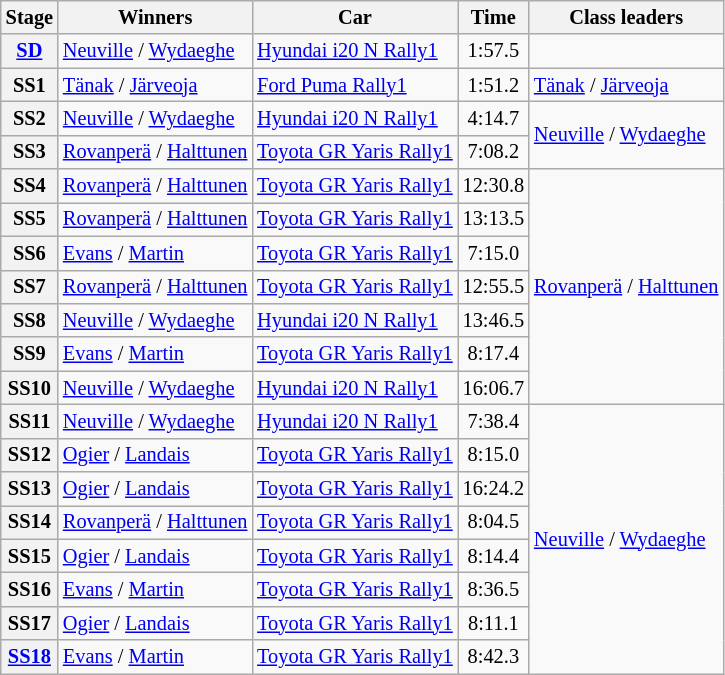<table class="wikitable" style="font-size:85%">
<tr>
<th>Stage</th>
<th>Winners</th>
<th>Car</th>
<th>Time</th>
<th>Class leaders</th>
</tr>
<tr>
<th><a href='#'>SD</a></th>
<td><a href='#'>Neuville</a> / <a href='#'>Wydaeghe</a></td>
<td><a href='#'>Hyundai i20 N Rally1</a></td>
<td align="center">1:57.5</td>
<td></td>
</tr>
<tr>
<th>SS1</th>
<td><a href='#'>Tänak</a> / <a href='#'>Järveoja</a></td>
<td><a href='#'>Ford Puma Rally1</a></td>
<td align="center">1:51.2</td>
<td><a href='#'>Tänak</a> / <a href='#'>Järveoja</a></td>
</tr>
<tr>
<th>SS2</th>
<td><a href='#'>Neuville</a> / <a href='#'>Wydaeghe</a></td>
<td><a href='#'>Hyundai i20 N Rally1</a></td>
<td align="center">4:14.7</td>
<td rowspan="2"><a href='#'>Neuville</a> / <a href='#'>Wydaeghe</a></td>
</tr>
<tr>
<th>SS3</th>
<td><a href='#'>Rovanperä</a> / <a href='#'>Halttunen</a></td>
<td><a href='#'>Toyota GR Yaris Rally1</a></td>
<td align="center">7:08.2</td>
</tr>
<tr>
<th>SS4</th>
<td><a href='#'>Rovanperä</a> / <a href='#'>Halttunen</a></td>
<td><a href='#'>Toyota GR Yaris Rally1</a></td>
<td align="center">12:30.8</td>
<td rowspan="7"><a href='#'>Rovanperä</a> / <a href='#'>Halttunen</a></td>
</tr>
<tr>
<th>SS5</th>
<td><a href='#'>Rovanperä</a> / <a href='#'>Halttunen</a></td>
<td><a href='#'>Toyota GR Yaris Rally1</a></td>
<td align="center">13:13.5</td>
</tr>
<tr>
<th>SS6</th>
<td><a href='#'>Evans</a> / <a href='#'>Martin</a></td>
<td><a href='#'>Toyota GR Yaris Rally1</a></td>
<td align="center">7:15.0</td>
</tr>
<tr>
<th>SS7</th>
<td><a href='#'>Rovanperä</a> / <a href='#'>Halttunen</a></td>
<td><a href='#'>Toyota GR Yaris Rally1</a></td>
<td align="center">12:55.5</td>
</tr>
<tr>
<th>SS8</th>
<td><a href='#'>Neuville</a> / <a href='#'>Wydaeghe</a></td>
<td><a href='#'>Hyundai i20 N Rally1</a></td>
<td align="center">13:46.5</td>
</tr>
<tr>
<th>SS9</th>
<td><a href='#'>Evans</a> / <a href='#'>Martin</a></td>
<td><a href='#'>Toyota GR Yaris Rally1</a></td>
<td align="center">8:17.4</td>
</tr>
<tr>
<th>SS10</th>
<td><a href='#'>Neuville</a> / <a href='#'>Wydaeghe</a></td>
<td><a href='#'>Hyundai i20 N Rally1</a></td>
<td align="center">16:06.7</td>
</tr>
<tr>
<th>SS11</th>
<td><a href='#'>Neuville</a> / <a href='#'>Wydaeghe</a></td>
<td><a href='#'>Hyundai i20 N Rally1</a></td>
<td align="center">7:38.4</td>
<td rowspan="8"><a href='#'>Neuville</a> / <a href='#'>Wydaeghe</a></td>
</tr>
<tr>
<th>SS12</th>
<td><a href='#'>Ogier</a> / <a href='#'>Landais</a></td>
<td><a href='#'>Toyota GR Yaris Rally1</a></td>
<td align="center">8:15.0</td>
</tr>
<tr>
<th>SS13</th>
<td><a href='#'>Ogier</a> / <a href='#'>Landais</a></td>
<td><a href='#'>Toyota GR Yaris Rally1</a></td>
<td align="center">16:24.2</td>
</tr>
<tr>
<th>SS14</th>
<td><a href='#'>Rovanperä</a> / <a href='#'>Halttunen</a></td>
<td><a href='#'>Toyota GR Yaris Rally1</a></td>
<td align="center">8:04.5</td>
</tr>
<tr>
<th>SS15</th>
<td><a href='#'>Ogier</a> / <a href='#'>Landais</a></td>
<td><a href='#'>Toyota GR Yaris Rally1</a></td>
<td align="center">8:14.4</td>
</tr>
<tr>
<th>SS16</th>
<td><a href='#'>Evans</a> / <a href='#'>Martin</a></td>
<td><a href='#'>Toyota GR Yaris Rally1</a></td>
<td align="center">8:36.5</td>
</tr>
<tr>
<th>SS17</th>
<td><a href='#'>Ogier</a> / <a href='#'>Landais</a></td>
<td><a href='#'>Toyota GR Yaris Rally1</a></td>
<td align="center">8:11.1</td>
</tr>
<tr>
<th><a href='#'>SS18</a></th>
<td><a href='#'>Evans</a> / <a href='#'>Martin</a></td>
<td><a href='#'>Toyota GR Yaris Rally1</a></td>
<td align="center">8:42.3</td>
</tr>
</table>
